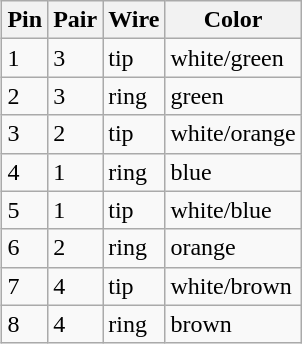<table class="wikitable" style="float:right;clear:right;margin-left:1em">
<tr>
<th>Pin</th>
<th>Pair</th>
<th>Wire</th>
<th>Color</th>
</tr>
<tr>
<td>1</td>
<td>3</td>
<td>tip</td>
<td> white/green</td>
</tr>
<tr>
<td>2</td>
<td>3</td>
<td>ring</td>
<td> green</td>
</tr>
<tr>
<td>3</td>
<td>2</td>
<td>tip</td>
<td> white/orange</td>
</tr>
<tr>
<td>4</td>
<td>1</td>
<td>ring</td>
<td> blue</td>
</tr>
<tr>
<td>5</td>
<td>1</td>
<td>tip</td>
<td> white/blue</td>
</tr>
<tr>
<td>6</td>
<td>2</td>
<td>ring</td>
<td> orange</td>
</tr>
<tr>
<td>7</td>
<td>4</td>
<td>tip</td>
<td> white/brown</td>
</tr>
<tr>
<td>8</td>
<td>4</td>
<td>ring</td>
<td> brown</td>
</tr>
</table>
